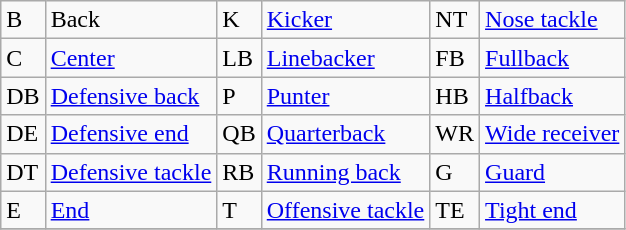<table class="wikitable">
<tr>
<td>B</td>
<td>Back</td>
<td>K</td>
<td><a href='#'>Kicker</a></td>
<td>NT</td>
<td><a href='#'>Nose tackle</a></td>
</tr>
<tr>
<td>C</td>
<td><a href='#'>Center</a></td>
<td>LB</td>
<td><a href='#'>Linebacker</a></td>
<td>FB</td>
<td><a href='#'>Fullback</a></td>
</tr>
<tr>
<td>DB</td>
<td><a href='#'>Defensive back</a></td>
<td>P</td>
<td><a href='#'>Punter</a></td>
<td>HB</td>
<td><a href='#'>Halfback</a></td>
</tr>
<tr>
<td>DE</td>
<td><a href='#'>Defensive end</a></td>
<td>QB</td>
<td><a href='#'>Quarterback</a></td>
<td>WR</td>
<td><a href='#'>Wide receiver</a></td>
</tr>
<tr>
<td>DT</td>
<td><a href='#'>Defensive tackle</a></td>
<td>RB</td>
<td><a href='#'>Running back</a></td>
<td>G</td>
<td><a href='#'>Guard</a></td>
</tr>
<tr>
<td>E</td>
<td><a href='#'>End</a></td>
<td>T</td>
<td><a href='#'>Offensive tackle</a></td>
<td>TE</td>
<td><a href='#'>Tight end</a></td>
</tr>
<tr>
</tr>
</table>
